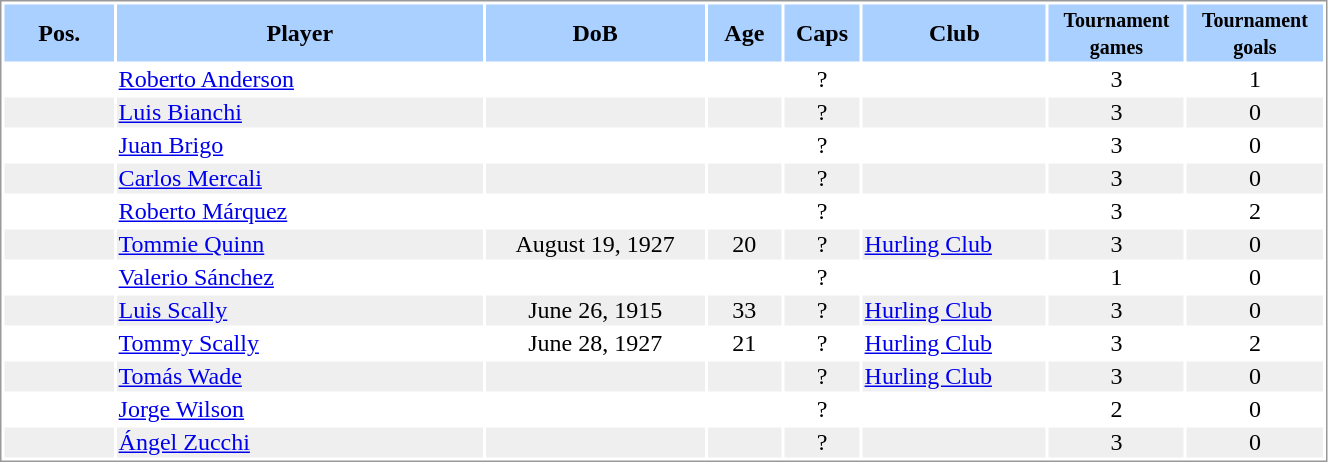<table border="0" width="70%" style="border: 1px solid #999; background-color:#FFFFFF; text-align:center">
<tr align="center" bgcolor="#AAD0FF">
<th width=6%>Pos.</th>
<th width=20%>Player</th>
<th width=12%>DoB</th>
<th width=4%>Age</th>
<th width=4%>Caps</th>
<th width=10%>Club</th>
<th width=5%><small>Tournament<br>games</small></th>
<th width=5%><small>Tournament<br>goals</small></th>
</tr>
<tr>
<td></td>
<td align="left"><a href='#'>Roberto Anderson</a></td>
<td></td>
<td></td>
<td>?</td>
<td align="left"></td>
<td>3</td>
<td>1</td>
</tr>
<tr bgcolor="#EFEFEF">
<td></td>
<td align="left"><a href='#'>Luis Bianchi</a></td>
<td></td>
<td></td>
<td>?</td>
<td align="left"></td>
<td>3</td>
<td>0</td>
</tr>
<tr>
<td></td>
<td align="left"><a href='#'>Juan Brigo</a></td>
<td></td>
<td></td>
<td>?</td>
<td align="left"></td>
<td>3</td>
<td>0</td>
</tr>
<tr bgcolor="#EFEFEF">
<td></td>
<td align="left"><a href='#'>Carlos Mercali</a></td>
<td></td>
<td></td>
<td>?</td>
<td align="left"></td>
<td>3</td>
<td>0</td>
</tr>
<tr>
<td></td>
<td align="left"><a href='#'>Roberto Márquez</a></td>
<td></td>
<td></td>
<td>?</td>
<td align="left"></td>
<td>3</td>
<td>2</td>
</tr>
<tr bgcolor="#EFEFEF">
<td></td>
<td align="left"><a href='#'>Tommie Quinn</a></td>
<td>August 19, 1927</td>
<td>20</td>
<td>?</td>
<td align="left"><a href='#'>Hurling Club</a></td>
<td>3</td>
<td>0</td>
</tr>
<tr>
<td></td>
<td align="left"><a href='#'>Valerio Sánchez</a></td>
<td></td>
<td></td>
<td>?</td>
<td align="left"></td>
<td>1</td>
<td>0</td>
</tr>
<tr bgcolor="#EFEFEF">
<td></td>
<td align="left"><a href='#'>Luis Scally</a></td>
<td>June 26, 1915</td>
<td>33</td>
<td>?</td>
<td align="left"><a href='#'>Hurling Club</a></td>
<td>3</td>
<td>0</td>
</tr>
<tr>
<td></td>
<td align="left"><a href='#'>Tommy Scally</a></td>
<td>June 28, 1927</td>
<td>21</td>
<td>?</td>
<td align="left"><a href='#'>Hurling Club</a></td>
<td>3</td>
<td>2</td>
</tr>
<tr bgcolor="#EFEFEF">
<td></td>
<td align="left"><a href='#'>Tomás Wade</a></td>
<td></td>
<td></td>
<td>?</td>
<td align="left"><a href='#'>Hurling Club</a></td>
<td>3</td>
<td>0</td>
</tr>
<tr>
<td></td>
<td align="left"><a href='#'>Jorge Wilson</a></td>
<td></td>
<td></td>
<td>?</td>
<td align="left"></td>
<td>2</td>
<td>0</td>
</tr>
<tr bgcolor="#EFEFEF">
<td></td>
<td align="left"><a href='#'>Ángel Zucchi</a></td>
<td></td>
<td></td>
<td>?</td>
<td align="left"></td>
<td>3</td>
<td>0</td>
</tr>
</table>
